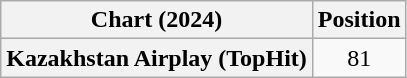<table class="wikitable plainrowheaders" style="text-align:center">
<tr>
<th scope="col">Chart (2024)</th>
<th scope="col">Position</th>
</tr>
<tr>
<th scope="row">Kazakhstan Airplay (TopHit)</th>
<td>81</td>
</tr>
</table>
